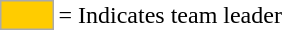<table>
<tr>
<td style="background-color:#FFCC00; border:1px solid #aaaaaa; width:2em;"></td>
<td>= Indicates team leader</td>
</tr>
</table>
